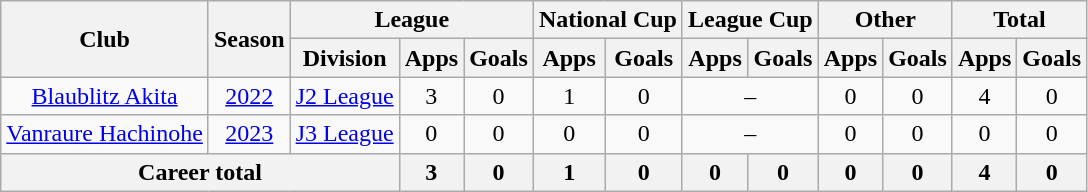<table class="wikitable" style="text-align: center">
<tr>
<th rowspan="2">Club</th>
<th rowspan="2">Season</th>
<th colspan="3">League</th>
<th colspan="2">National Cup</th>
<th colspan="2">League Cup</th>
<th colspan="2">Other</th>
<th colspan="2">Total</th>
</tr>
<tr>
<th>Division</th>
<th>Apps</th>
<th>Goals</th>
<th>Apps</th>
<th>Goals</th>
<th>Apps</th>
<th>Goals</th>
<th>Apps</th>
<th>Goals</th>
<th>Apps</th>
<th>Goals</th>
</tr>
<tr>
<td rowspan="1"><a href='#'>Blaublitz Akita</a></td>
<td><a href='#'>2022</a></td>
<td><a href='#'>J2 League</a></td>
<td>3</td>
<td>0</td>
<td>1</td>
<td>0</td>
<td colspan="2">–</td>
<td>0</td>
<td>0</td>
<td>4</td>
<td>0</td>
</tr>
<tr>
<td rowspan="1"><a href='#'>Vanraure Hachinohe</a></td>
<td><a href='#'>2023</a></td>
<td><a href='#'>J3 League</a></td>
<td>0</td>
<td>0</td>
<td>0</td>
<td>0</td>
<td colspan="2">–</td>
<td>0</td>
<td>0</td>
<td>0</td>
<td>0</td>
</tr>
<tr>
<th colspan=3>Career total</th>
<th>3</th>
<th>0</th>
<th>1</th>
<th>0</th>
<th>0</th>
<th>0</th>
<th>0</th>
<th>0</th>
<th>4</th>
<th>0</th>
</tr>
</table>
